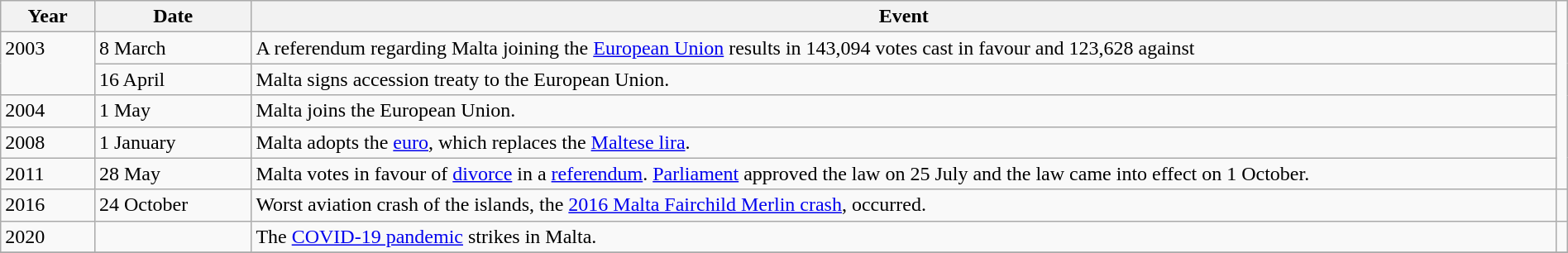<table class="wikitable" width="100%">
<tr>
<th style="width:6%">Year</th>
<th style="width:10%">Date</th>
<th>Event</th>
</tr>
<tr>
<td rowspan="2" valign="top">2003</td>
<td>8 March</td>
<td>A referendum regarding Malta joining the <a href='#'>European Union</a> results in 143,094 votes cast in favour and 123,628 against</td>
</tr>
<tr>
<td>16 April</td>
<td>Malta signs accession treaty to the European Union.</td>
</tr>
<tr>
<td>2004</td>
<td>1 May</td>
<td>Malta joins the European Union.</td>
</tr>
<tr>
<td>2008</td>
<td>1 January</td>
<td>Malta adopts the <a href='#'>euro</a>, which replaces the <a href='#'>Maltese lira</a>.</td>
</tr>
<tr>
<td>2011</td>
<td>28 May</td>
<td>Malta votes in favour of <a href='#'>divorce</a> in a <a href='#'>referendum</a>. <a href='#'>Parliament</a> approved the law on 25 July and the law came into effect on 1 October.</td>
</tr>
<tr>
<td>2016</td>
<td>24 October</td>
<td>Worst aviation crash of the islands, the <a href='#'>2016 Malta Fairchild Merlin crash</a>, occurred.</td>
<td></td>
</tr>
<tr>
<td>2020</td>
<td></td>
<td>The <a href='#'>COVID-19 pandemic</a> strikes in Malta.</td>
<td></td>
</tr>
<tr>
</tr>
</table>
